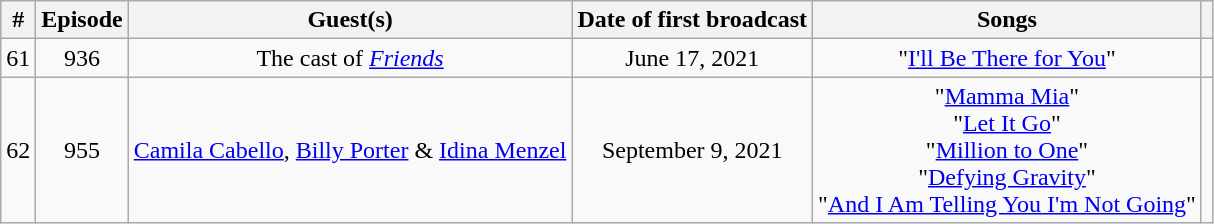<table class="wikitable" style="text-align:center">
<tr>
<th>#</th>
<th>Episode</th>
<th>Guest(s)</th>
<th>Date of first broadcast</th>
<th>Songs</th>
<th></th>
</tr>
<tr>
<td>61</td>
<td>936</td>
<td>The cast of <em><a href='#'>Friends</a></em></td>
<td scope="row">June 17, 2021</td>
<td>"<a href='#'>I'll Be There for You</a>"</td>
<td></td>
</tr>
<tr>
<td>62</td>
<td>955</td>
<td><a href='#'>Camila Cabello</a>, <a href='#'>Billy Porter</a> & <a href='#'>Idina Menzel</a></td>
<td scope="row">September 9, 2021</td>
<td>"<a href='#'>Mamma Mia</a>"<br>"<a href='#'>Let It Go</a>"<br>"<a href='#'>Million to One</a>"<br>"<a href='#'>Defying Gravity</a>"<br>"<a href='#'>And I Am Telling You I'm Not Going</a>"</td>
<td></td>
</tr>
</table>
